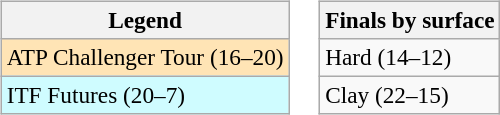<table>
<tr valign=top>
<td><br><table class="wikitable" style=font-size:97%>
<tr>
<th>Legend</th>
</tr>
<tr style="background:moccasin;">
<td>ATP Challenger Tour (16–20)</td>
</tr>
<tr style="background:#cffcff;">
<td>ITF Futures (20–7)</td>
</tr>
</table>
</td>
<td><br><table class="wikitable" style=font-size:97%>
<tr>
<th>Finals by surface</th>
</tr>
<tr>
<td>Hard (14–12)</td>
</tr>
<tr>
<td>Clay (22–15)</td>
</tr>
</table>
</td>
</tr>
</table>
